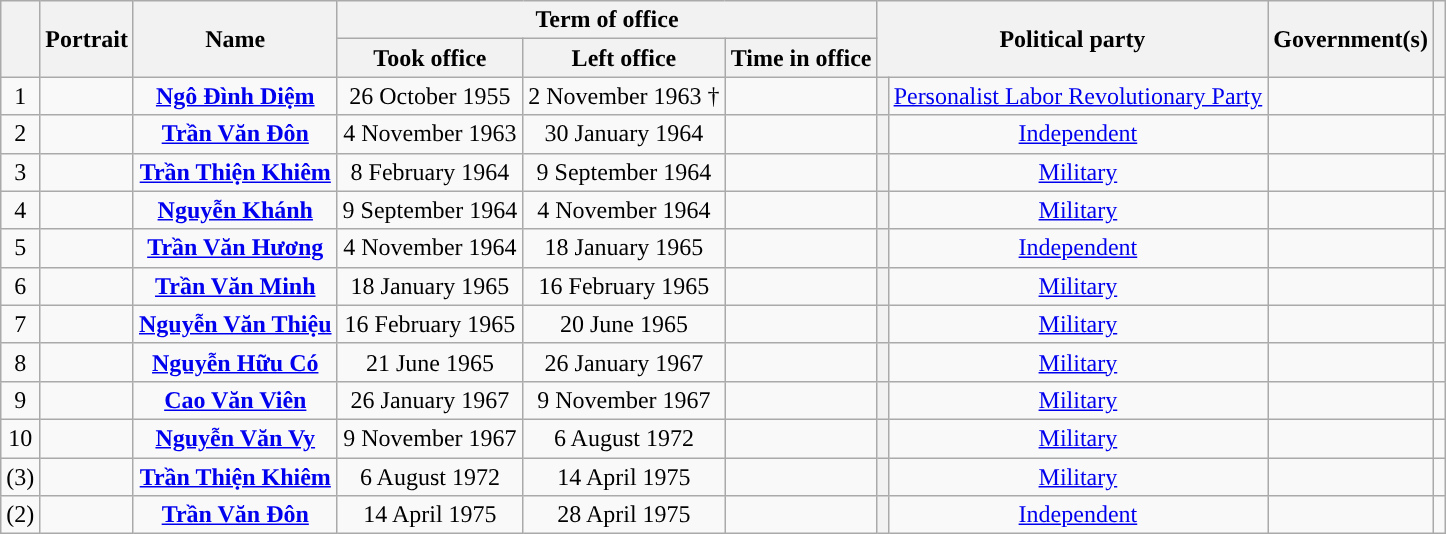<table class="wikitable" style="text-align:center">
<tr>
<th rowspan=2></th>
<th rowspan=2>Portrait</th>
<th rowspan=2>Name<br></th>
<th colspan=3>Term of office</th>
<th colspan=2 rowspan=2>Political party</th>
<th rowspan="2">Government(s)</th>
<th rowspan="2"></th>
</tr>
<tr>
<th>Took office</th>
<th>Left office</th>
<th>Time in office</th>
</tr>
<tr>
<td>1</td>
<td></td>
<td><strong><a href='#'>Ngô Đình Diệm</a></strong><br></td>
<td>26 October 1955</td>
<td>2 November 1963 †</td>
<td></td>
<th style="background:"></th>
<td><a href='#'>Personalist Labor Revolutionary Party</a></td>
<td></td>
<td></td>
</tr>
<tr>
<td>2</td>
<td></td>
<td><strong><a href='#'>Trần Văn Đôn</a></strong><br></td>
<td>4 November 1963</td>
<td>30 January 1964</td>
<td></td>
<th style="background:"></th>
<td><a href='#'>Independent</a></td>
<td></td>
<td></td>
</tr>
<tr>
<td>3</td>
<td></td>
<td><strong><a href='#'>Trần Thiện Khiêm</a></strong><br></td>
<td>8 February 1964</td>
<td>9 September 1964</td>
<td></td>
<th style="background:"></th>
<td><a href='#'>Military</a></td>
<td></td>
<td></td>
</tr>
<tr>
<td>4</td>
<td></td>
<td><strong><a href='#'>Nguyễn Khánh</a></strong><br></td>
<td>9 September 1964</td>
<td>4 November 1964</td>
<td></td>
<th style="background:"></th>
<td><a href='#'>Military</a></td>
<td></td>
<td></td>
</tr>
<tr>
<td>5</td>
<td></td>
<td><strong><a href='#'>Trần Văn Hương</a></strong><br></td>
<td>4 November 1964</td>
<td>18 January 1965</td>
<td></td>
<th style="background:"></th>
<td><a href='#'>Independent</a></td>
<td></td>
<td></td>
</tr>
<tr>
<td>6</td>
<td></td>
<td><strong><a href='#'>Trần Văn Minh</a></strong><br></td>
<td>18 January 1965</td>
<td>16 February 1965</td>
<td></td>
<th style="background:"></th>
<td><a href='#'>Military</a></td>
<td></td>
<td></td>
</tr>
<tr>
<td>7</td>
<td></td>
<td><strong><a href='#'>Nguyễn Văn Thiệu</a></strong><br></td>
<td>16 February 1965</td>
<td>20 June 1965</td>
<td></td>
<th style="background:"></th>
<td><a href='#'>Military</a></td>
<td></td>
<td></td>
</tr>
<tr>
<td>8</td>
<td></td>
<td><strong><a href='#'>Nguyễn Hữu Có</a></strong><br></td>
<td>21 June 1965</td>
<td>26 January 1967</td>
<td></td>
<th style="background:"></th>
<td><a href='#'>Military</a></td>
<td></td>
<td></td>
</tr>
<tr>
<td>9</td>
<td></td>
<td><strong><a href='#'>Cao Văn Viên</a></strong><br></td>
<td>26 January 1967</td>
<td>9 November 1967</td>
<td></td>
<th style="background:"></th>
<td><a href='#'>Military</a></td>
<td></td>
<td></td>
</tr>
<tr>
<td>10</td>
<td></td>
<td><strong><a href='#'>Nguyễn Văn Vy</a></strong><br></td>
<td>9 November 1967</td>
<td>6 August 1972</td>
<td></td>
<th style="background:"></th>
<td><a href='#'>Military</a></td>
<td></td>
<td></td>
</tr>
<tr>
<td>(3)</td>
<td></td>
<td><strong><a href='#'>Trần Thiện Khiêm</a></strong><br></td>
<td>6 August 1972</td>
<td>14 April 1975</td>
<td></td>
<th style="background:"></th>
<td><a href='#'>Military</a></td>
<td></td>
<td></td>
</tr>
<tr>
<td>(2)</td>
<td></td>
<td><strong><a href='#'>Trần Văn Đôn</a></strong><br></td>
<td>14 April 1975</td>
<td>28 April 1975</td>
<td></td>
<th style="background:"></th>
<td><a href='#'>Independent</a></td>
<td></td>
<td></td>
</tr>
</table>
